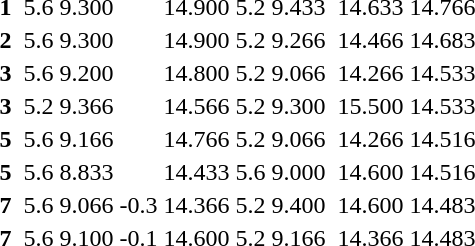<table>
<tr>
<th scope=row style="text-align:center">1</th>
<td align=left></td>
<td>5.6</td>
<td>9.300</td>
<td></td>
<td>14.900</td>
<td>5.2</td>
<td>9.433</td>
<td></td>
<td>14.633</td>
<td>14.766</td>
</tr>
<tr>
<th scope=row style="text-align:center">2</th>
<td align=left></td>
<td>5.6</td>
<td>9.300</td>
<td></td>
<td>14.900</td>
<td>5.2</td>
<td>9.266</td>
<td></td>
<td>14.466</td>
<td>14.683</td>
</tr>
<tr>
<th scope=row style="text-align:center">3</th>
<td align=left></td>
<td>5.6</td>
<td>9.200</td>
<td></td>
<td>14.800</td>
<td>5.2</td>
<td>9.066</td>
<td></td>
<td>14.266</td>
<td>14.533</td>
</tr>
<tr>
<th scope=row style="text-align:center">3</th>
<td align=left></td>
<td>5.2</td>
<td>9.366</td>
<td></td>
<td>14.566</td>
<td>5.2</td>
<td>9.300</td>
<td></td>
<td>15.500</td>
<td>14.533</td>
</tr>
<tr>
<th scope=row style="text-align:center">5</th>
<td align=left></td>
<td>5.6</td>
<td>9.166</td>
<td></td>
<td>14.766</td>
<td>5.2</td>
<td>9.066</td>
<td></td>
<td>14.266</td>
<td>14.516</td>
</tr>
<tr>
<th scope=row style="text-align:center">5</th>
<td align=left></td>
<td>5.6</td>
<td>8.833</td>
<td></td>
<td>14.433</td>
<td>5.6</td>
<td>9.000</td>
<td></td>
<td>14.600</td>
<td>14.516</td>
</tr>
<tr>
<th scope=row style="text-align:center">7</th>
<td align=left></td>
<td>5.6</td>
<td>9.066</td>
<td>-0.3</td>
<td>14.366</td>
<td>5.2</td>
<td>9.400</td>
<td></td>
<td>14.600</td>
<td>14.483</td>
</tr>
<tr>
<th scope=row style="text-align:center">7</th>
<td align=left></td>
<td>5.6</td>
<td>9.100</td>
<td>-0.1</td>
<td>14.600</td>
<td>5.2</td>
<td>9.166</td>
<td></td>
<td>14.366</td>
<td>14.483</td>
</tr>
<tr>
</tr>
</table>
